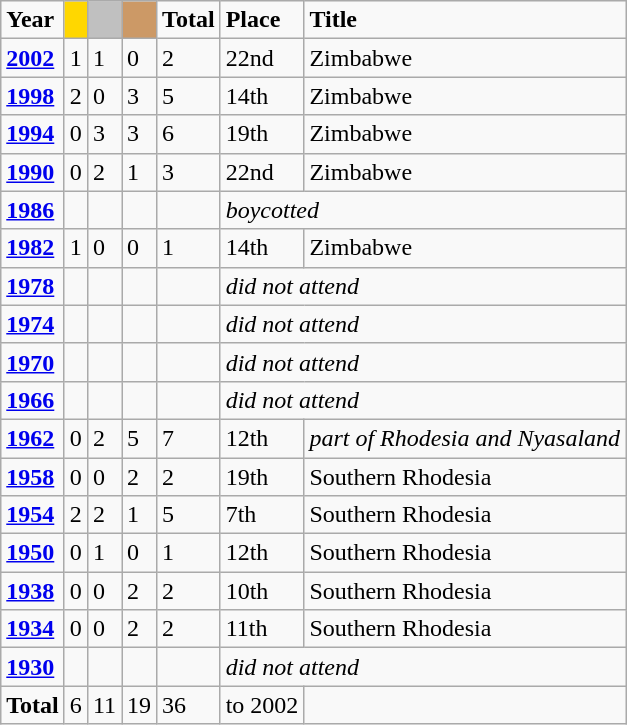<table class="wikitable">
<tr>
<td><strong>Year</strong></td>
<td align=center bgcolor=gold></td>
<td align=center bgcolor=silver></td>
<td align=center bgcolor=cc9966></td>
<td><strong>Total</strong></td>
<td><strong>Place</strong></td>
<td><strong>Title</strong></td>
</tr>
<tr>
<td><strong><a href='#'>2002</a></strong></td>
<td>1</td>
<td>1</td>
<td>0</td>
<td>2</td>
<td>22nd</td>
<td>Zimbabwe</td>
</tr>
<tr>
<td><strong><a href='#'>1998</a></strong></td>
<td>2</td>
<td>0</td>
<td>3</td>
<td>5</td>
<td>14th</td>
<td>Zimbabwe</td>
</tr>
<tr>
<td><strong><a href='#'>1994</a></strong></td>
<td>0</td>
<td>3</td>
<td>3</td>
<td>6</td>
<td>19th</td>
<td>Zimbabwe</td>
</tr>
<tr>
<td><strong><a href='#'>1990</a></strong></td>
<td>0</td>
<td>2</td>
<td>1</td>
<td>3</td>
<td>22nd</td>
<td>Zimbabwe</td>
</tr>
<tr>
<td><strong><a href='#'>1986</a></strong></td>
<td></td>
<td></td>
<td></td>
<td></td>
<td colspan=4><em>boycotted</em></td>
</tr>
<tr>
<td><strong><a href='#'>1982</a></strong></td>
<td>1</td>
<td>0</td>
<td>0</td>
<td>1</td>
<td>14th</td>
<td>Zimbabwe</td>
</tr>
<tr>
<td><strong><a href='#'>1978</a></strong></td>
<td></td>
<td></td>
<td></td>
<td></td>
<td colspan=4><em>did not attend</em></td>
</tr>
<tr>
<td><strong><a href='#'>1974</a></strong></td>
<td></td>
<td></td>
<td></td>
<td></td>
<td colspan=4><em>did not attend</em></td>
</tr>
<tr>
<td><strong><a href='#'>1970</a></strong></td>
<td></td>
<td></td>
<td></td>
<td></td>
<td colspan=4><em>did not attend</em></td>
</tr>
<tr>
<td><strong><a href='#'>1966</a></strong></td>
<td></td>
<td></td>
<td></td>
<td></td>
<td colspan=4><em>did not attend</em></td>
</tr>
<tr>
<td><strong><a href='#'>1962</a></strong></td>
<td>0</td>
<td>2</td>
<td>5</td>
<td>7</td>
<td>12th</td>
<td><em>part of Rhodesia and Nyasaland</em></td>
</tr>
<tr>
<td><strong><a href='#'>1958</a></strong></td>
<td>0</td>
<td>0</td>
<td>2</td>
<td>2</td>
<td>19th</td>
<td>Southern Rhodesia</td>
</tr>
<tr>
<td><strong><a href='#'>1954</a></strong></td>
<td>2</td>
<td>2</td>
<td>1</td>
<td>5</td>
<td>7th</td>
<td>Southern Rhodesia</td>
</tr>
<tr>
<td><strong><a href='#'>1950</a></strong></td>
<td>0</td>
<td>1</td>
<td>0</td>
<td>1</td>
<td>12th</td>
<td>Southern Rhodesia</td>
</tr>
<tr>
<td><strong><a href='#'>1938</a></strong></td>
<td>0</td>
<td>0</td>
<td>2</td>
<td>2</td>
<td>10th</td>
<td>Southern Rhodesia</td>
</tr>
<tr>
<td><strong><a href='#'>1934</a></strong></td>
<td>0</td>
<td>0</td>
<td>2</td>
<td>2</td>
<td>11th</td>
<td>Southern Rhodesia</td>
</tr>
<tr>
<td><strong><a href='#'>1930</a></strong></td>
<td></td>
<td></td>
<td></td>
<td></td>
<td colspan=4><em>did not attend</em></td>
</tr>
<tr>
<td><strong>Total</strong></td>
<td>6</td>
<td>11</td>
<td>19</td>
<td>36</td>
<td>to 2002</td>
</tr>
</table>
